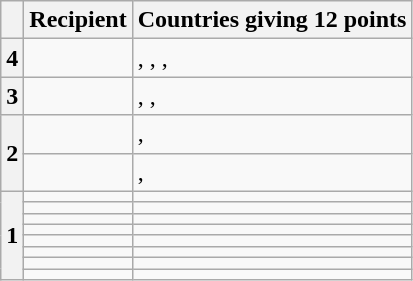<table class="wikitable plainrowheaders">
<tr>
<th scope="col"></th>
<th scope="col">Recipient</th>
<th scope="col">Countries giving 12 points</th>
</tr>
<tr>
<th scope="row">4</th>
<td></td>
<td>, , , </td>
</tr>
<tr>
<th scope="row">3</th>
<td></td>
<td>, , </td>
</tr>
<tr>
<th rowspan="2" scope="rowgroup">2</th>
<td></td>
<td>, </td>
</tr>
<tr>
<td></td>
<td>, </td>
</tr>
<tr>
<th rowspan="8" scope="rowgroup">1</th>
<td></td>
<td></td>
</tr>
<tr>
<td></td>
<td></td>
</tr>
<tr>
<td></td>
<td></td>
</tr>
<tr>
<td></td>
<td></td>
</tr>
<tr>
<td></td>
<td></td>
</tr>
<tr>
<td></td>
<td></td>
</tr>
<tr>
<td></td>
<td></td>
</tr>
<tr>
<td></td>
<td></td>
</tr>
</table>
